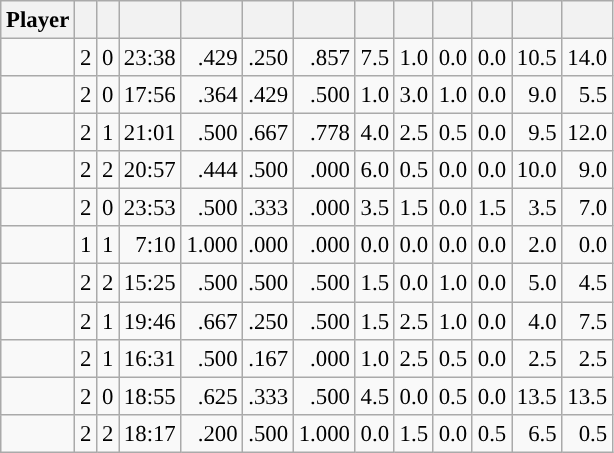<table class="wikitable sortable" style="font-size:95%; text-align:right;">
<tr>
<th>Player</th>
<th></th>
<th></th>
<th></th>
<th></th>
<th></th>
<th></th>
<th></th>
<th></th>
<th></th>
<th></th>
<th></th>
<th></th>
</tr>
<tr>
<td></td>
<td>2</td>
<td>0</td>
<td>23:38</td>
<td>.429</td>
<td>.250</td>
<td>.857</td>
<td>7.5</td>
<td>1.0</td>
<td>0.0</td>
<td>0.0</td>
<td>10.5</td>
<td>14.0</td>
</tr>
<tr>
<td></td>
<td>2</td>
<td>0</td>
<td>17:56</td>
<td>.364</td>
<td>.429</td>
<td>.500</td>
<td>1.0</td>
<td>3.0</td>
<td>1.0</td>
<td>0.0</td>
<td>9.0</td>
<td>5.5</td>
</tr>
<tr>
<td></td>
<td>2</td>
<td>1</td>
<td>21:01</td>
<td>.500</td>
<td>.667</td>
<td>.778</td>
<td>4.0</td>
<td>2.5</td>
<td>0.5</td>
<td>0.0</td>
<td>9.5</td>
<td>12.0</td>
</tr>
<tr>
<td></td>
<td>2</td>
<td>2</td>
<td>20:57</td>
<td>.444</td>
<td>.500</td>
<td>.000</td>
<td>6.0</td>
<td>0.5</td>
<td>0.0</td>
<td>0.0</td>
<td>10.0</td>
<td>9.0</td>
</tr>
<tr>
<td></td>
<td>2</td>
<td>0</td>
<td>23:53</td>
<td>.500</td>
<td>.333</td>
<td>.000</td>
<td>3.5</td>
<td>1.5</td>
<td>0.0</td>
<td>1.5</td>
<td>3.5</td>
<td>7.0</td>
</tr>
<tr>
<td></td>
<td>1</td>
<td>1</td>
<td>7:10</td>
<td>1.000</td>
<td>.000</td>
<td>.000</td>
<td>0.0</td>
<td>0.0</td>
<td>0.0</td>
<td>0.0</td>
<td>2.0</td>
<td>0.0</td>
</tr>
<tr>
<td></td>
<td>2</td>
<td>2</td>
<td>15:25</td>
<td>.500</td>
<td>.500</td>
<td>.500</td>
<td>1.5</td>
<td>0.0</td>
<td>1.0</td>
<td>0.0</td>
<td>5.0</td>
<td>4.5</td>
</tr>
<tr>
<td></td>
<td>2</td>
<td>1</td>
<td>19:46</td>
<td>.667</td>
<td>.250</td>
<td>.500</td>
<td>1.5</td>
<td>2.5</td>
<td>1.0</td>
<td>0.0</td>
<td>4.0</td>
<td>7.5</td>
</tr>
<tr>
<td></td>
<td>2</td>
<td>1</td>
<td>16:31</td>
<td>.500</td>
<td>.167</td>
<td>.000</td>
<td>1.0</td>
<td>2.5</td>
<td>0.5</td>
<td>0.0</td>
<td>2.5</td>
<td>2.5</td>
</tr>
<tr>
<td></td>
<td>2</td>
<td>0</td>
<td>18:55</td>
<td>.625</td>
<td>.333</td>
<td>.500</td>
<td>4.5</td>
<td>0.0</td>
<td>0.5</td>
<td>0.0</td>
<td>13.5</td>
<td>13.5</td>
</tr>
<tr>
<td></td>
<td>2</td>
<td>2</td>
<td>18:17</td>
<td>.200</td>
<td>.500</td>
<td>1.000</td>
<td>0.0</td>
<td>1.5</td>
<td>0.0</td>
<td>0.5</td>
<td>6.5</td>
<td>0.5</td>
</tr>
</table>
